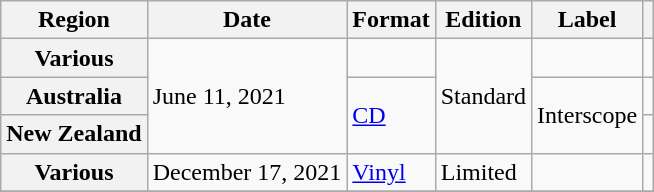<table class="wikitable plainrowheaders">
<tr>
<th scope="col">Region</th>
<th scope="col">Date</th>
<th scope="col">Format</th>
<th Scope="col">Edition</th>
<th scope="col">Label</th>
<th scope="col"></th>
</tr>
<tr>
<th scope="row">Various</th>
<td rowspan="3">June 11, 2021</td>
<td></td>
<td rowspan="3">Standard</td>
<td></td>
<td style="text-align:center;"></td>
</tr>
<tr>
<th scope="row">Australia</th>
<td rowspan="2"><a href='#'>CD</a></td>
<td rowspan="2">Interscope</td>
<td style="text-align:center;"></td>
</tr>
<tr>
<th scope="row">New Zealand</th>
<td style="text-align:center;"></td>
</tr>
<tr>
<th scope="row">Various</th>
<td>December 17, 2021</td>
<td><a href='#'>Vinyl</a></td>
<td>Limited</td>
<td></td>
<td style="text-align:center;"></td>
</tr>
<tr>
</tr>
</table>
